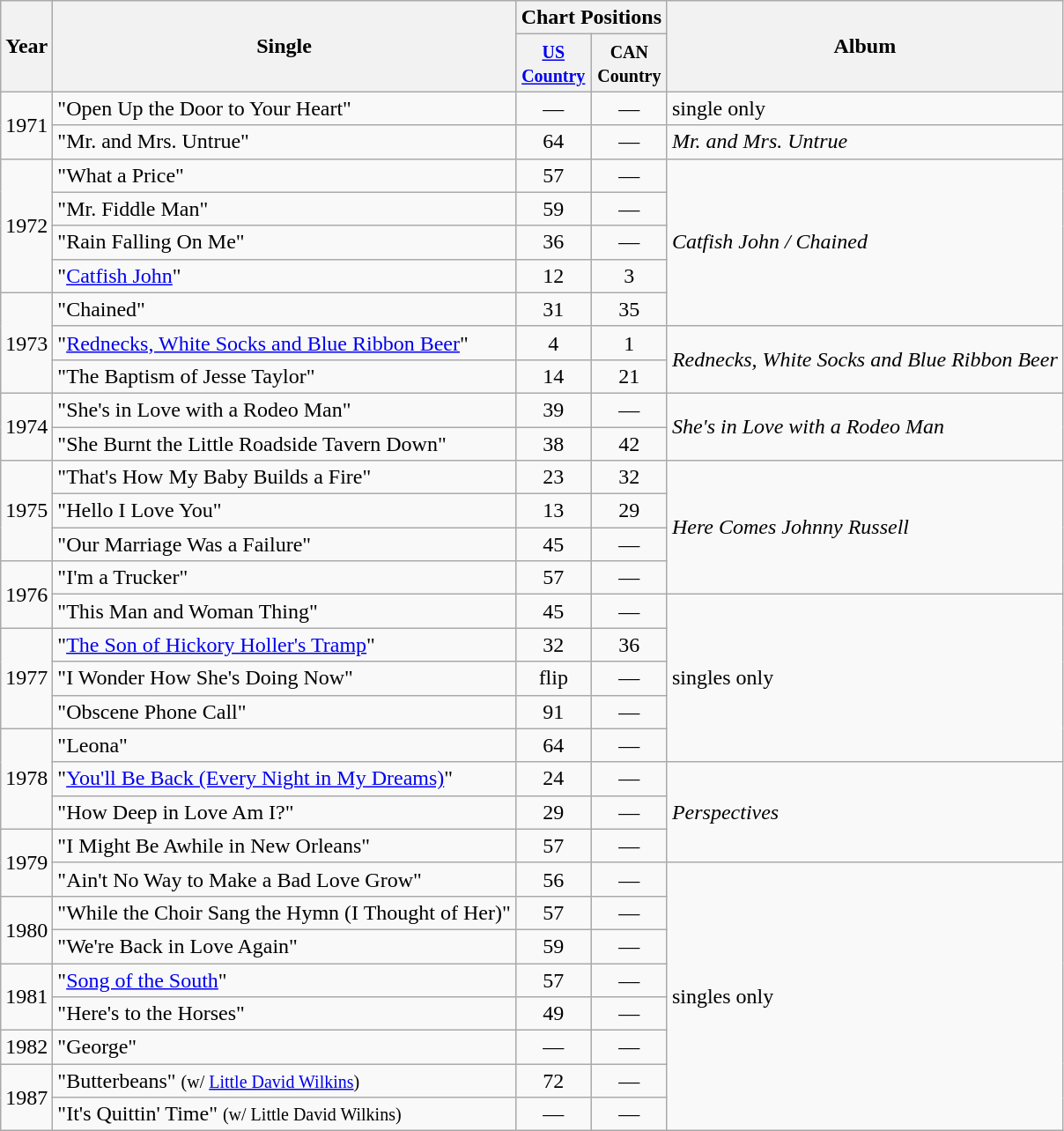<table class="wikitable">
<tr>
<th rowspan="2">Year</th>
<th rowspan="2">Single</th>
<th colspan="2">Chart Positions</th>
<th rowspan="2">Album</th>
</tr>
<tr>
<th width="50"><small><a href='#'>US Country</a></small></th>
<th width="50"><small>CAN Country</small></th>
</tr>
<tr>
<td rowspan="2">1971</td>
<td>"Open Up the Door to Your Heart"</td>
<td align="center">—</td>
<td align="center">—</td>
<td>single only</td>
</tr>
<tr>
<td>"Mr. and Mrs. Untrue"</td>
<td align="center">64</td>
<td align="center">—</td>
<td><em>Mr. and Mrs. Untrue</em></td>
</tr>
<tr>
<td rowspan="4">1972</td>
<td>"What a Price"</td>
<td align="center">57</td>
<td align="center">—</td>
<td rowspan="5"><em>Catfish John / Chained</em></td>
</tr>
<tr>
<td>"Mr. Fiddle Man"</td>
<td align="center">59</td>
<td align="center">—</td>
</tr>
<tr>
<td>"Rain Falling On Me"</td>
<td align="center">36</td>
<td align="center">—</td>
</tr>
<tr>
<td>"<a href='#'>Catfish John</a>"</td>
<td align="center">12</td>
<td align="center">3</td>
</tr>
<tr>
<td rowspan="3">1973</td>
<td>"Chained"</td>
<td align="center">31</td>
<td align="center">35</td>
</tr>
<tr>
<td>"<a href='#'>Rednecks, White Socks and Blue Ribbon Beer</a>"</td>
<td align="center">4</td>
<td align="center">1</td>
<td rowspan="2"><em>Rednecks, White Socks and Blue Ribbon Beer</em></td>
</tr>
<tr>
<td>"The Baptism of Jesse Taylor"</td>
<td align="center">14</td>
<td align="center">21</td>
</tr>
<tr>
<td rowspan="2">1974</td>
<td>"She's in Love with a Rodeo Man"</td>
<td align="center">39</td>
<td align="center">—</td>
<td rowspan="2"><em>She's in Love with a Rodeo Man</em></td>
</tr>
<tr>
<td>"She Burnt the Little Roadside Tavern Down"</td>
<td align="center">38</td>
<td align="center">42</td>
</tr>
<tr>
<td rowspan="3">1975</td>
<td>"That's How My Baby Builds a Fire"</td>
<td align="center">23</td>
<td align="center">32</td>
<td rowspan="4"><em>Here Comes Johnny Russell</em></td>
</tr>
<tr>
<td>"Hello I Love You"</td>
<td align="center">13</td>
<td align="center">29</td>
</tr>
<tr>
<td>"Our Marriage Was a Failure"</td>
<td align="center">45</td>
<td align="center">—</td>
</tr>
<tr>
<td rowspan="2">1976</td>
<td>"I'm a Trucker"</td>
<td align="center">57</td>
<td align="center">—</td>
</tr>
<tr>
<td>"This Man and Woman Thing"</td>
<td align="center">45</td>
<td align="center">—</td>
<td rowspan="5">singles only</td>
</tr>
<tr>
<td rowspan="3">1977</td>
<td>"<a href='#'>The Son of Hickory Holler's Tramp</a>"</td>
<td align="center">32</td>
<td align="center">36</td>
</tr>
<tr>
<td>"I Wonder How She's Doing Now"</td>
<td align="center">flip</td>
<td align="center">—</td>
</tr>
<tr>
<td>"Obscene Phone Call"</td>
<td align="center">91</td>
<td align="center">—</td>
</tr>
<tr>
<td rowspan="3">1978</td>
<td>"Leona"</td>
<td align="center">64</td>
<td align="center">—</td>
</tr>
<tr>
<td>"<a href='#'>You'll Be Back (Every Night in My Dreams)</a>"</td>
<td align="center">24</td>
<td align="center">—</td>
<td rowspan="3"><em>Perspectives</em></td>
</tr>
<tr>
<td>"How Deep in Love Am I?"</td>
<td align="center">29</td>
<td align="center">—</td>
</tr>
<tr>
<td rowspan="2">1979</td>
<td>"I Might Be Awhile in New Orleans"</td>
<td align="center">57</td>
<td align="center">—</td>
</tr>
<tr>
<td>"Ain't No Way to Make a Bad Love Grow"</td>
<td align="center">56</td>
<td align="center">—</td>
<td rowspan="8">singles only</td>
</tr>
<tr>
<td rowspan="2">1980</td>
<td>"While the Choir Sang the Hymn (I Thought of Her)"</td>
<td align="center">57</td>
<td align="center">—</td>
</tr>
<tr>
<td>"We're Back in Love Again"</td>
<td align="center">59</td>
<td align="center">—</td>
</tr>
<tr>
<td rowspan="2">1981</td>
<td>"<a href='#'>Song of the South</a>"</td>
<td align="center">57</td>
<td align="center">—</td>
</tr>
<tr>
<td>"Here's to the Horses"</td>
<td align="center">49</td>
<td align="center">—</td>
</tr>
<tr>
<td>1982</td>
<td>"George"</td>
<td align="center">—</td>
<td align="center">—</td>
</tr>
<tr>
<td rowspan="2">1987</td>
<td>"Butterbeans" <small>(w/ <a href='#'>Little David Wilkins</a>)</small></td>
<td align="center">72</td>
<td align="center">—</td>
</tr>
<tr>
<td>"It's Quittin' Time" <small>(w/ Little David Wilkins)</small></td>
<td align="center">—</td>
<td align="center">—</td>
</tr>
</table>
